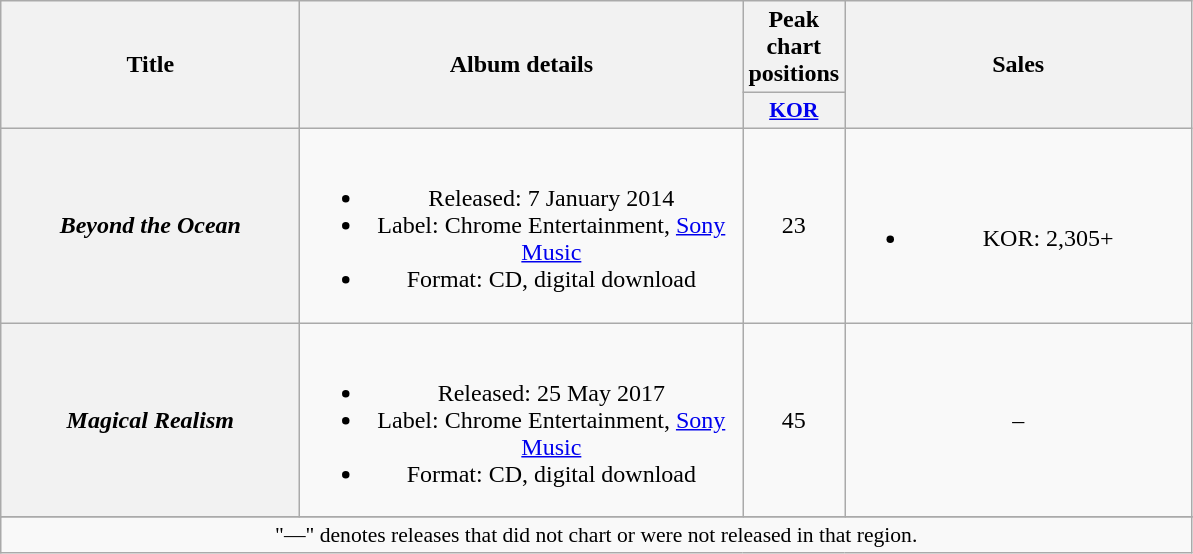<table class="wikitable plainrowheaders" style="text-align:center;">
<tr>
<th rowspan="2" style="width:12em;">Title</th>
<th rowspan="2" style="width:18em;">Album details</th>
<th colspan="1">Peak chart positions</th>
<th rowspan="2" style="width:14em;">Sales</th>
</tr>
<tr>
<th scope="col" style="width:3em;font-size:90%;"><a href='#'>KOR</a><br></th>
</tr>
<tr>
<th scope="row"><em>Beyond the Ocean</em></th>
<td><br><ul><li>Released: 7 January 2014</li><li>Label: Chrome Entertainment, <a href='#'>Sony Music</a></li><li>Format: CD, digital download</li></ul></td>
<td>23</td>
<td><br><ul><li>KOR: 2,305+</li></ul></td>
</tr>
<tr>
<th scope="row"><em>Magical Realism</em></th>
<td><br><ul><li>Released: 25 May 2017</li><li>Label: Chrome Entertainment, <a href='#'>Sony Music</a></li><li>Format: CD, digital download</li></ul></td>
<td>45</td>
<td>–</td>
</tr>
<tr ->
</tr>
<tr ->
<td colspan="4" style="font-size:90%">"—" denotes releases that did not chart or were not released in that region.</td>
</tr>
</table>
